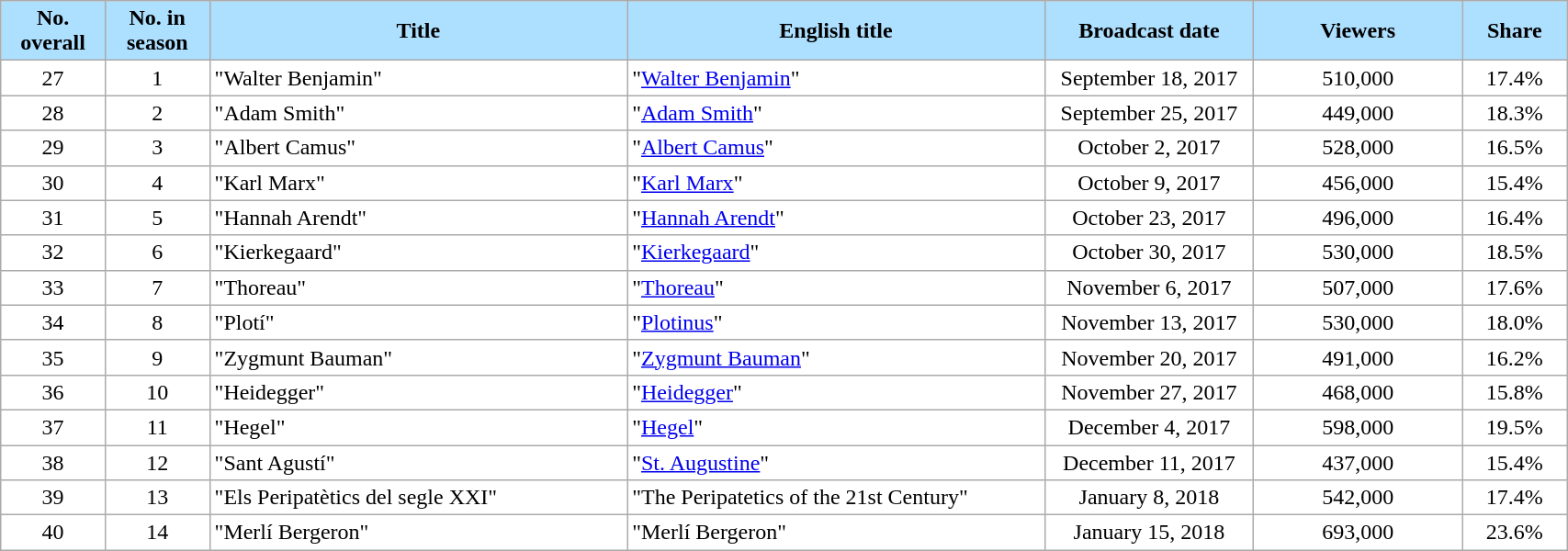<table class="wikitable" style="width:90%; margin:left; background:#FFFFFF;">
<tr>
<th style="background:#ADDFFF;" width="5%">No. overall</th>
<th style="background:#ADDFFF;" width="5%">No. in season</th>
<th style="background:#ADDFFF;" width="20%">Title</th>
<th style="background:#ADDFFF;" width="20%">English title</th>
<th style="background:#ADDFFF;" width="10%">Broadcast date</th>
<th style="background:#ADDFFF;" width="10%">Viewers</th>
<th style="background:#ADDFFF;" width="5%">Share</th>
</tr>
<tr>
<td align="center">27</td>
<td align="center">1</td>
<td>"Walter Benjamin"</td>
<td>"<a href='#'>Walter Benjamin</a>"</td>
<td align="center">September 18, 2017</td>
<td align="center">510,000</td>
<td align="center">17.4%</td>
</tr>
<tr>
<td align="center">28</td>
<td align="center">2</td>
<td>"Adam Smith"</td>
<td>"<a href='#'>Adam Smith</a>"</td>
<td align="center">September 25, 2017</td>
<td align="center">449,000</td>
<td align="center">18.3%</td>
</tr>
<tr>
<td align="center">29</td>
<td align="center">3</td>
<td>"Albert Camus"</td>
<td>"<a href='#'>Albert Camus</a>"</td>
<td align="center">October 2, 2017</td>
<td align="center">528,000</td>
<td align="center">16.5%</td>
</tr>
<tr>
<td align="center">30</td>
<td align="center">4</td>
<td>"Karl Marx"</td>
<td>"<a href='#'>Karl Marx</a>"</td>
<td align="center">October 9, 2017</td>
<td align="center">456,000</td>
<td align="center">15.4%</td>
</tr>
<tr>
<td align="center">31</td>
<td align="center">5</td>
<td>"Hannah Arendt"</td>
<td>"<a href='#'>Hannah Arendt</a>"</td>
<td align="center">October 23, 2017</td>
<td align="center">496,000</td>
<td align="center">16.4%</td>
</tr>
<tr>
<td align="center">32</td>
<td align="center">6</td>
<td>"Kierkegaard"</td>
<td>"<a href='#'>Kierkegaard</a>"</td>
<td align="center">October 30, 2017</td>
<td align="center">530,000</td>
<td align="center">18.5%</td>
</tr>
<tr>
<td align="center">33</td>
<td align="center">7</td>
<td>"Thoreau"</td>
<td>"<a href='#'>Thoreau</a>"</td>
<td align="center">November 6, 2017</td>
<td align="center">507,000</td>
<td align="center">17.6%</td>
</tr>
<tr>
<td align="center">34</td>
<td align="center">8</td>
<td>"Plotí"</td>
<td>"<a href='#'>Plotinus</a>"</td>
<td align="center">November 13, 2017</td>
<td align="center">530,000</td>
<td align="center">18.0%</td>
</tr>
<tr>
<td align="center">35</td>
<td align="center">9</td>
<td>"Zygmunt Bauman"</td>
<td>"<a href='#'>Zygmunt Bauman</a>"</td>
<td align="center">November 20, 2017</td>
<td align="center">491,000</td>
<td align="center">16.2%</td>
</tr>
<tr>
<td align="center">36</td>
<td align="center">10</td>
<td>"Heidegger"</td>
<td>"<a href='#'>Heidegger</a>"</td>
<td align="center">November 27, 2017</td>
<td align="center">468,000</td>
<td align="center">15.8%</td>
</tr>
<tr>
<td align="center">37</td>
<td align="center">11</td>
<td>"Hegel"</td>
<td>"<a href='#'>Hegel</a>"</td>
<td align="center">December 4, 2017</td>
<td align="center">598,000</td>
<td align="center">19.5%</td>
</tr>
<tr>
<td align="center">38</td>
<td align="center">12</td>
<td>"Sant Agustí"</td>
<td>"<a href='#'>St. Augustine</a>"</td>
<td align="center">December 11, 2017</td>
<td align="center">437,000</td>
<td align="center">15.4%</td>
</tr>
<tr>
<td align="center">39</td>
<td align="center">13</td>
<td>"Els Peripatètics del segle XXI"</td>
<td>"The Peripatetics of the 21st Century"</td>
<td align="center">January 8, 2018</td>
<td align="center">542,000</td>
<td align="center">17.4%</td>
</tr>
<tr>
<td align="center">40</td>
<td align="center">14</td>
<td>"Merlí Bergeron"</td>
<td>"Merlí Bergeron"</td>
<td align="center">January 15, 2018</td>
<td align="center">693,000</td>
<td align="center">23.6%</td>
</tr>
</table>
